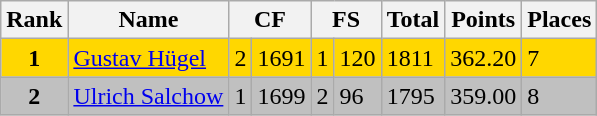<table class="wikitable">
<tr>
<th>Rank</th>
<th>Name</th>
<th colspan=2>CF</th>
<th colspan=2>FS</th>
<th>Total</th>
<th>Points</th>
<th>Places</th>
</tr>
<tr bgcolor=gold>
<td align=center><strong>1</strong></td>
<td> <a href='#'>Gustav Hügel</a></td>
<td>2</td>
<td>1691</td>
<td>1</td>
<td>120</td>
<td>1811</td>
<td>362.20</td>
<td>7</td>
</tr>
<tr bgcolor=silver>
<td align=center><strong>2</strong></td>
<td> <a href='#'>Ulrich Salchow</a></td>
<td>1</td>
<td>1699</td>
<td>2</td>
<td>96</td>
<td>1795</td>
<td>359.00</td>
<td>8</td>
</tr>
</table>
